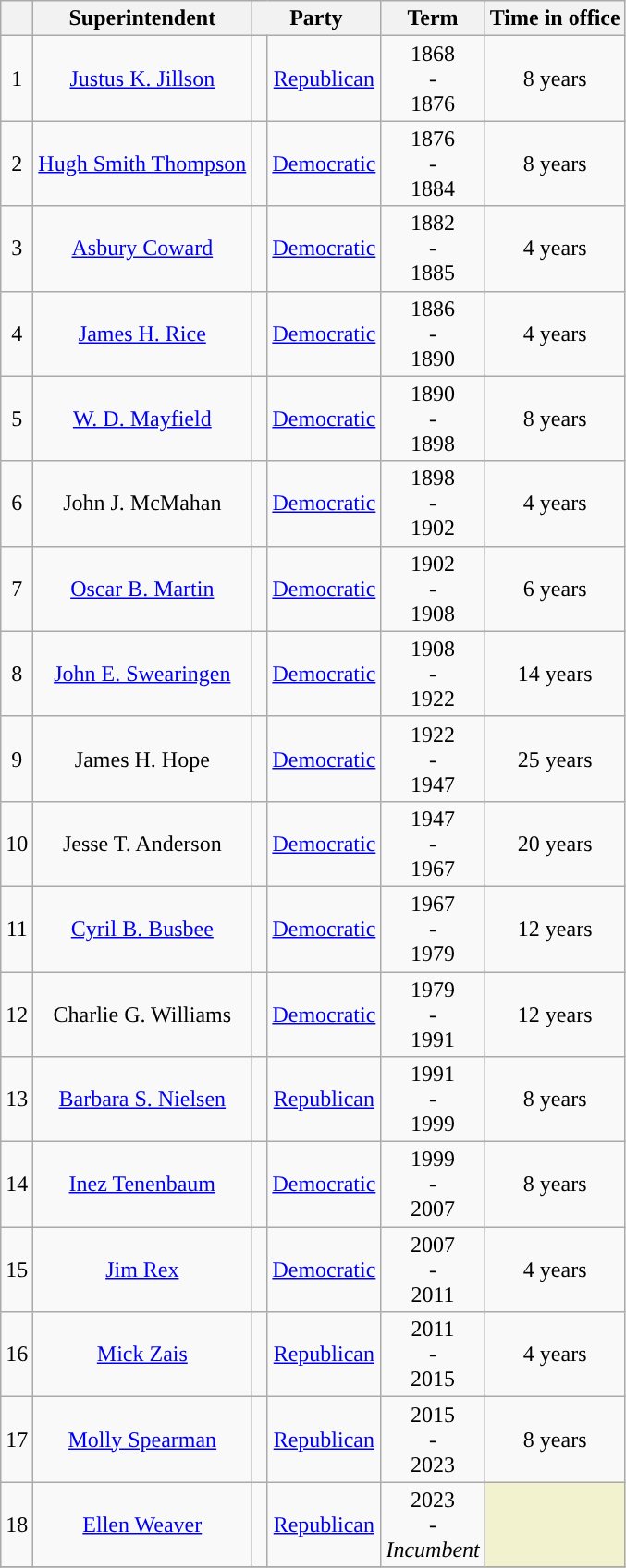<table class="wikitable sortable" style="text-align: center;">
<tr>
<th scope="col" data-sort-type="number"></th>
<th scope="col">Superintendent</th>
<th scope="col" colspan="2">Party</th>
<th>Term</th>
<th scope="col">Time in office</th>
</tr>
<tr style="height:2em;">
<td>1</td>
<td><a href='#'>Justus K. Jillson</a></td>
<td style="background:"> </td>
<td><a href='#'>Republican</a></td>
<td>1868<br>-<br>1876</td>
<td>8 years</td>
</tr>
<tr style="height:2em;">
<td>2</td>
<td><a href='#'>Hugh Smith Thompson</a></td>
<td style="background:"> </td>
<td><a href='#'>Democratic</a></td>
<td>1876<br>-<br>1884</td>
<td>8 years</td>
</tr>
<tr style="height:2em;">
<td>3</td>
<td><a href='#'>Asbury Coward</a></td>
<td style="background:"> </td>
<td><a href='#'>Democratic</a></td>
<td>1882<br>-<br>1885</td>
<td>4 years</td>
</tr>
<tr style="height:2em;">
<td>4</td>
<td><a href='#'>James H. Rice</a></td>
<td style="background:"> </td>
<td><a href='#'>Democratic</a></td>
<td>1886<br>-<br>1890</td>
<td>4 years</td>
</tr>
<tr style="height:2em;">
<td>5</td>
<td><a href='#'>W. D. Mayfield </a></td>
<td style="background:"> </td>
<td><a href='#'>Democratic</a></td>
<td>1890<br>-<br>1898</td>
<td>8 years</td>
</tr>
<tr style="height:2em;">
<td>6</td>
<td>John J. McMahan</td>
<td style="background:"> </td>
<td><a href='#'>Democratic</a></td>
<td>1898<br>-<br>1902</td>
<td>4 years</td>
</tr>
<tr style="height:2em;">
<td>7</td>
<td><a href='#'>Oscar B. Martin</a></td>
<td style="background:"> </td>
<td><a href='#'>Democratic</a></td>
<td>1902<br>-<br>1908</td>
<td>6 years</td>
</tr>
<tr style="height:2em;">
<td>8</td>
<td><a href='#'>John E. Swearingen</a></td>
<td style="background:"> </td>
<td><a href='#'>Democratic</a></td>
<td>1908<br>-<br>1922</td>
<td>14 years</td>
</tr>
<tr style="height:2em;">
<td>9</td>
<td>James H. Hope</td>
<td style="background:"> </td>
<td><a href='#'>Democratic</a></td>
<td>1922<br>-<br>1947</td>
<td>25 years</td>
</tr>
<tr style="height:2em;">
<td>10</td>
<td>Jesse T. Anderson</td>
<td style="background:"> </td>
<td><a href='#'>Democratic</a></td>
<td>1947<br>-<br>1967</td>
<td>20 years</td>
</tr>
<tr>
<td>11</td>
<td><a href='#'>Cyril B. Busbee</a></td>
<td style="background:"> </td>
<td><a href='#'>Democratic</a></td>
<td>1967<br>-<br>1979</td>
<td>12 years</td>
</tr>
<tr>
<td>12</td>
<td>Charlie G. Williams</td>
<td style="background:"> </td>
<td><a href='#'>Democratic</a></td>
<td>1979<br>-<br>1991</td>
<td>12 years</td>
</tr>
<tr>
<td>13</td>
<td><a href='#'>Barbara S. Nielsen</a></td>
<td style="background:"> </td>
<td><a href='#'>Republican</a></td>
<td>1991<br>-<br>1999</td>
<td>8 years</td>
</tr>
<tr>
<td>14</td>
<td><a href='#'>Inez Tenenbaum</a></td>
<td style="background:"> </td>
<td><a href='#'>Democratic</a></td>
<td>1999<br>-<br>2007</td>
<td>8 years</td>
</tr>
<tr>
<td>15</td>
<td><a href='#'>Jim Rex</a></td>
<td style="background:"> </td>
<td><a href='#'>Democratic</a></td>
<td>2007<br>-<br>2011</td>
<td>4 years</td>
</tr>
<tr>
<td>16</td>
<td><a href='#'>Mick Zais</a></td>
<td style="background:"> </td>
<td><a href='#'>Republican</a></td>
<td>2011<br>-<br>2015</td>
<td>4 years</td>
</tr>
<tr>
<td>17</td>
<td><a href='#'>Molly Spearman</a></td>
<td style="background:"> </td>
<td><a href='#'>Republican</a></td>
<td>2015<br>-<br>2023</td>
<td>8 years</td>
</tr>
<tr>
<td>18</td>
<td><a href='#'>Ellen Weaver</a></td>
<td style="background:"> </td>
<td><a href='#'>Republican</a></td>
<td>2023<br>-<br><em>Incumbent</em></td>
<td bgcolor="#F2F2CE"></td>
</tr>
<tr>
</tr>
</table>
